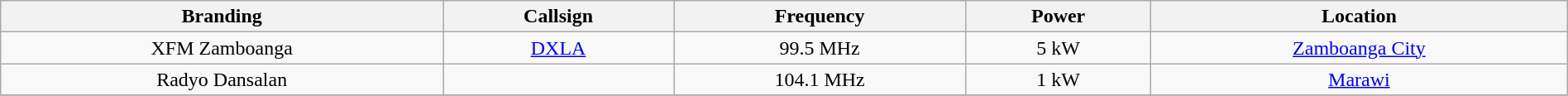<table class="wikitable sortable" style="width:100%; text-align:center;">
<tr>
<th>Branding</th>
<th>Callsign</th>
<th>Frequency</th>
<th>Power</th>
<th>Location</th>
</tr>
<tr>
<td>XFM Zamboanga</td>
<td><a href='#'>DXLA</a></td>
<td>99.5 MHz</td>
<td>5 kW</td>
<td><a href='#'>Zamboanga City</a></td>
</tr>
<tr>
<td>Radyo Dansalan</td>
<td></td>
<td>104.1 MHz</td>
<td>1 kW</td>
<td><a href='#'>Marawi</a></td>
</tr>
<tr>
</tr>
</table>
